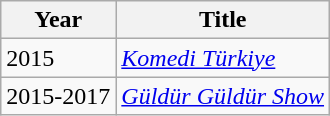<table class="wikitable">
<tr>
<th>Year</th>
<th>Title</th>
</tr>
<tr>
<td>2015</td>
<td><em><a href='#'>Komedi Türkiye</a></em></td>
</tr>
<tr>
<td>2015-2017</td>
<td><em><a href='#'>Güldür Güldür Show</a></em></td>
</tr>
</table>
